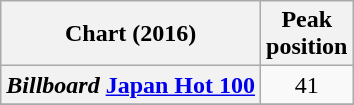<table class="wikitable plainrowheaders" style="text-align:center">
<tr>
<th scope="col">Chart (2016)</th>
<th scope="col">Peak<br>position</th>
</tr>
<tr>
<th scope="row"><em>Billboard</em> <a href='#'>Japan Hot 100</a></th>
<td>41</td>
</tr>
<tr>
</tr>
</table>
